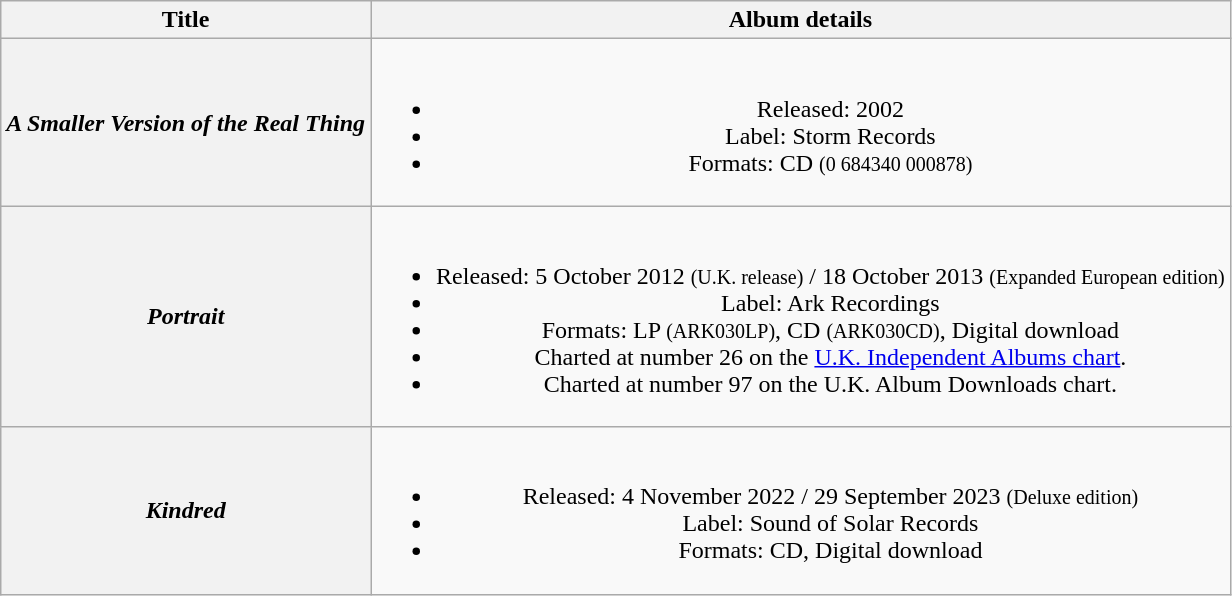<table class="wikitable plainrowheaders" style="text-align:center">
<tr>
<th scope="col">Title</th>
<th scope="col">Album details</th>
</tr>
<tr>
<th scope="row"><em>A Smaller Version of the Real Thing</em></th>
<td><br><ul><li>Released: 2002</li><li>Label: Storm Records</li><li>Formats: CD <small>(0 684340 000878)</small></li></ul></td>
</tr>
<tr>
<th scope="row"><em>Portrait</em></th>
<td><br><ul><li>Released: 5 October 2012 <small>(U.K. release)</small> / 18 October 2013 <small>(Expanded European edition)</small></li><li>Label: Ark Recordings</li><li>Formats: LP <small>(ARK030LP)</small>, CD <small>(ARK030CD)</small>, Digital download</li><li>Charted at number 26 on the <a href='#'>U.K. Independent Albums chart</a>.</li><li>Charted at number 97 on the U.K. Album Downloads chart.</li></ul></td>
</tr>
<tr>
<th scope="row"><em>Kindred</em></th>
<td><br><ul><li>Released: 4 November 2022 / 29 September 2023 <small>(Deluxe edition)</small></li><li>Label: Sound of Solar Records</li><li>Formats: CD, Digital download</li></ul></td>
</tr>
</table>
